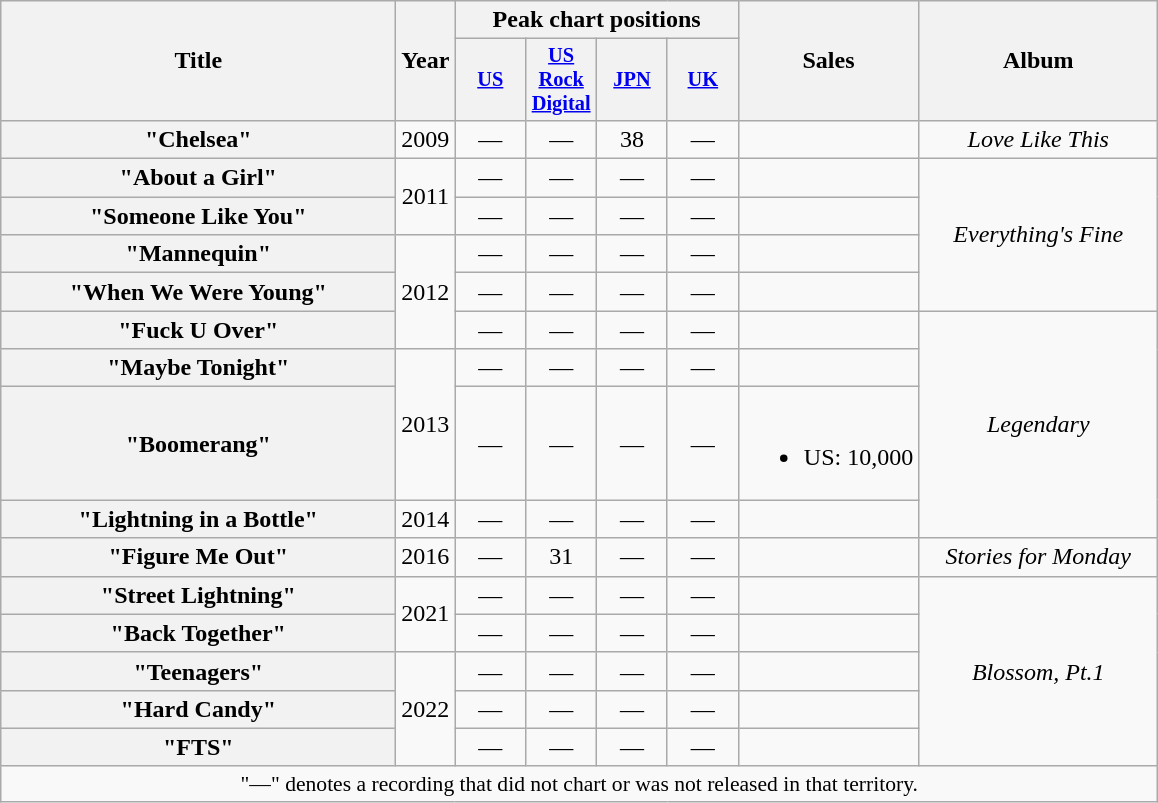<table class="wikitable plainrowheaders" style="text-align:center;">
<tr>
<th scope="col" rowspan="2" style="width:16em;">Title</th>
<th scope="col" rowspan="2" style="width:1em;">Year</th>
<th scope="col" colspan="4">Peak chart positions</th>
<th scope="col" rowspan="2">Sales</th>
<th scope="col" rowspan="2" style="width:9.5em;">Album</th>
</tr>
<tr>
<th scope="col" style="width:3em;font-size:85%;"><a href='#'>US</a><br></th>
<th scope="col" style="width:3em;font-size:85%;"><a href='#'>US Rock Digital</a><br></th>
<th scope="col" style="width:3em;font-size:85%;"><a href='#'>JPN</a><br></th>
<th scope="col" style="width:3em;font-size:85%;"><a href='#'>UK</a><br></th>
</tr>
<tr>
<th scope="row">"Chelsea"</th>
<td>2009</td>
<td>—</td>
<td>—</td>
<td>38</td>
<td>—</td>
<td></td>
<td><em>Love Like This</em></td>
</tr>
<tr>
<th scope="row">"About a Girl"</th>
<td rowspan="2">2011</td>
<td>—</td>
<td>—</td>
<td>—</td>
<td>—</td>
<td></td>
<td rowspan="4"><em>Everything's Fine</em></td>
</tr>
<tr>
<th scope="row">"Someone Like You"</th>
<td>—</td>
<td>—</td>
<td>—</td>
<td>—</td>
<td></td>
</tr>
<tr>
<th scope="row">"Mannequin"</th>
<td rowspan="3">2012</td>
<td>—</td>
<td>—</td>
<td>—</td>
<td>—</td>
<td></td>
</tr>
<tr>
<th scope="row">"When We Were Young"</th>
<td>—</td>
<td>—</td>
<td>—</td>
<td>—</td>
<td></td>
</tr>
<tr>
<th scope="row">"Fuck U Over"</th>
<td>—</td>
<td>—</td>
<td>—</td>
<td>—</td>
<td></td>
<td rowspan="4"><em>Legendary</em></td>
</tr>
<tr>
<th scope="row">"Maybe Tonight"</th>
<td rowspan="2">2013</td>
<td>—</td>
<td>—</td>
<td>—</td>
<td>—</td>
<td></td>
</tr>
<tr>
<th scope="row">"Boomerang"</th>
<td>—</td>
<td>—</td>
<td>—</td>
<td>—</td>
<td><br><ul><li>US: 10,000</li></ul></td>
</tr>
<tr>
<th scope="row">"Lightning in a Bottle"</th>
<td>2014</td>
<td>—</td>
<td>—</td>
<td>—</td>
<td>—</td>
<td></td>
</tr>
<tr>
<th scope="row">"Figure Me Out"</th>
<td rowspan="1">2016</td>
<td>—</td>
<td>31</td>
<td>—</td>
<td>—</td>
<td></td>
<td rowspan="1"><em>Stories for Monday</em></td>
</tr>
<tr>
<th scope="row">"Street Lightning"</th>
<td rowspan="2">2021</td>
<td>—</td>
<td>—</td>
<td>—</td>
<td>—</td>
<td></td>
<td rowspan="5"><em>Blossom, Pt.1</em></td>
</tr>
<tr>
<th scope="row">"Back Together"</th>
<td>—</td>
<td>—</td>
<td>—</td>
<td>—</td>
<td></td>
</tr>
<tr>
<th scope="row">"Teenagers" <br></th>
<td rowspan="3">2022</td>
<td>—</td>
<td>—</td>
<td>—</td>
<td>—</td>
<td></td>
</tr>
<tr>
<th scope="row">"Hard Candy"</th>
<td>—</td>
<td>—</td>
<td>—</td>
<td>—</td>
<td></td>
</tr>
<tr>
<th scope="row">"FTS" <br></th>
<td>—</td>
<td>—</td>
<td>—</td>
<td>—</td>
<td></td>
</tr>
<tr>
<td colspan="8" style="font-size:90%">"—" denotes a recording that did not chart or was not released in that territory.</td>
</tr>
</table>
